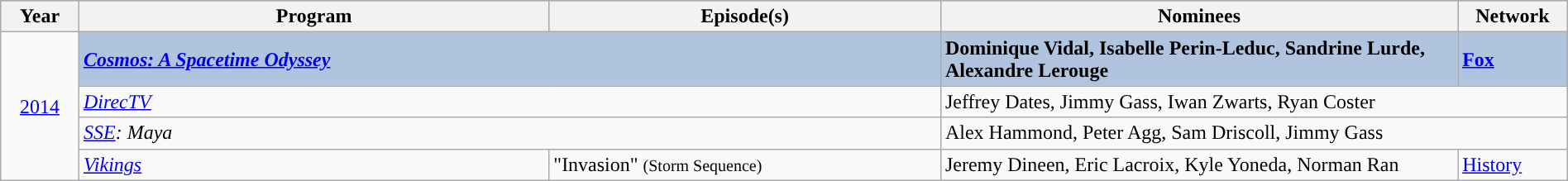<table class="wikitable" style="width:100%">
<tr bgcolor="#bebebe">
<th width="5%">Year</th>
<th width="30%">Program</th>
<th width="25%">Episode(s)</th>
<th width="33%">Nominees</th>
<th width="8%">Network</th>
</tr>
<tr>
<td rowspan="6" style="text-align:center;"><a href='#'>2014</a><br></td>
<td style="background:#B0C4DE;" colspan="2"><strong><em><a href='#'>Cosmos: A Spacetime Odyssey</a></em></strong></td>
<td style="background:#B0C4DE;"><strong>Dominique Vidal, Isabelle Perin-Leduc, Sandrine Lurde, Alexandre Lerouge</strong></td>
<td style="background:#B0C4DE;"><strong><a href='#'>Fox</a></strong></td>
</tr>
<tr>
<td colspan="2'"><em><a href='#'>DirecTV</a></em></td>
<td colspan="2">Jeffrey Dates, Jimmy Gass, Iwan Zwarts, Ryan Coster</td>
</tr>
<tr>
<td colspan="2'"><em><a href='#'>SSE</a>: Maya</em></td>
<td colspan="2">Alex Hammond, Peter Agg, Sam Driscoll, Jimmy Gass</td>
</tr>
<tr>
<td><em><a href='#'>Vikings</a></em></td>
<td>"Invasion" <small>(Storm Sequence)</small></td>
<td>Jeremy Dineen, Eric Lacroix, Kyle Yoneda, Norman Ran</td>
<td><a href='#'>History</a></td>
</tr>
</table>
